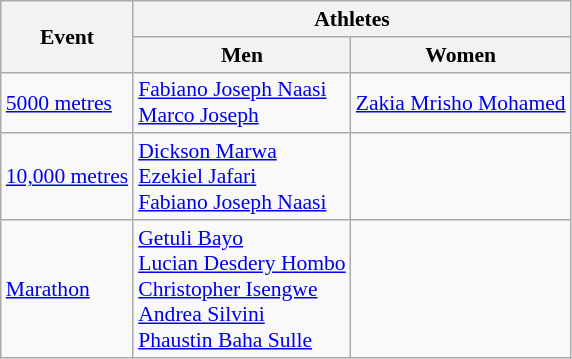<table class=wikitable style="font-size:90%">
<tr>
<th rowspan=2>Event</th>
<th colspan=2>Athletes</th>
</tr>
<tr>
<th>Men</th>
<th>Women</th>
</tr>
<tr>
<td><a href='#'>5000 metres</a></td>
<td><a href='#'>Fabiano Joseph Naasi</a> <br> <a href='#'>Marco Joseph</a></td>
<td><a href='#'>Zakia Mrisho Mohamed</a></td>
</tr>
<tr>
<td><a href='#'>10,000 metres</a></td>
<td><a href='#'>Dickson Marwa</a> <br> <a href='#'>Ezekiel Jafari</a> <br> <a href='#'>Fabiano Joseph Naasi</a></td>
<td></td>
</tr>
<tr>
<td><a href='#'>Marathon</a></td>
<td><a href='#'>Getuli Bayo</a> <br> <a href='#'>Lucian Desdery Hombo</a> <br> <a href='#'>Christopher Isengwe</a> <br> <a href='#'>Andrea Silvini</a> <br> <a href='#'>Phaustin Baha Sulle</a></td>
<td></td>
</tr>
</table>
